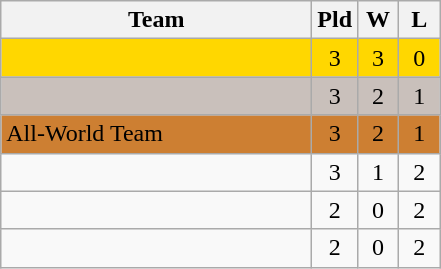<table class="wikitable" style="text-align:center">
<tr>
<th width="200">Team</th>
<th width="20">Pld</th>
<th width="20">W</th>
<th width="20">L</th>
</tr>
<tr style="background:#FFD700">
<td align=left></td>
<td>3</td>
<td>3</td>
<td>0</td>
</tr>
<tr style="background:#C9C0BB">
<td align=left></td>
<td>3</td>
<td>2</td>
<td>1</td>
</tr>
<tr style="background:#CD7F32">
<td align=left>All-World Team</td>
<td>3</td>
<td>2</td>
<td>1</td>
</tr>
<tr>
<td align=left></td>
<td>3</td>
<td>1</td>
<td>2</td>
</tr>
<tr>
<td align=left></td>
<td>2</td>
<td>0</td>
<td>2</td>
</tr>
<tr>
<td align=left></td>
<td>2</td>
<td>0</td>
<td>2</td>
</tr>
</table>
